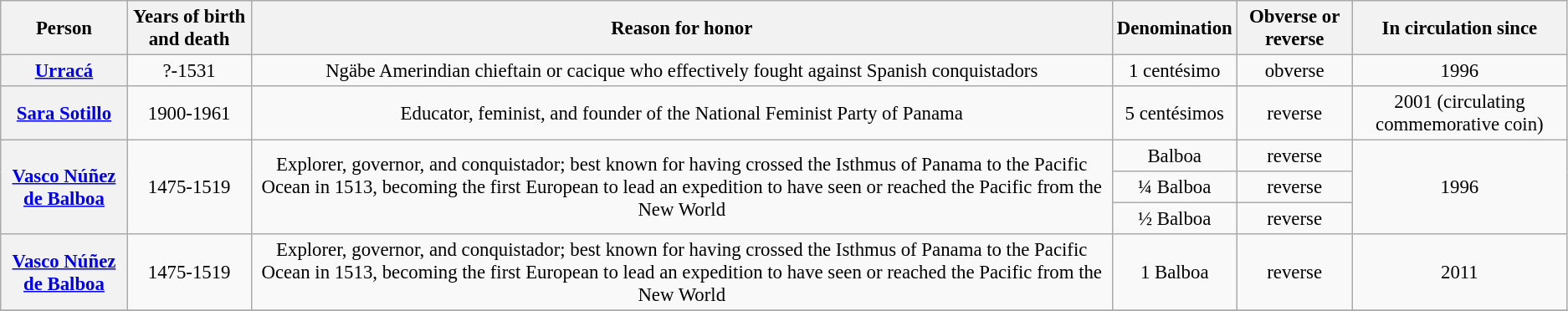<table class="wikitable" style="font-size:95%; text-align:center;">
<tr>
<th>Person</th>
<th>Years of birth and death</th>
<th>Reason for honor</th>
<th>Denomination</th>
<th>Obverse or reverse</th>
<th>In circulation since</th>
</tr>
<tr>
<th><a href='#'>Urracá</a></th>
<td>?-1531</td>
<td>Ngäbe Amerindian chieftain or cacique who effectively fought against Spanish conquistadors</td>
<td>1 centésimo</td>
<td>obverse</td>
<td>1996</td>
</tr>
<tr>
<th><a href='#'>Sara Sotillo</a></th>
<td>1900-1961</td>
<td>Educator, feminist, and founder of the National Feminist Party of Panama</td>
<td>5 centésimos</td>
<td>reverse</td>
<td>2001 (circulating commemorative coin)</td>
</tr>
<tr>
<th rowspan="3"><a href='#'>Vasco Núñez de Balboa</a></th>
<td rowspan="3">1475-1519</td>
<td rowspan="3">Explorer, governor, and conquistador; best known for having crossed the Isthmus of Panama to the Pacific Ocean in 1513, becoming the first European to lead an expedition to have seen or reached the Pacific from the New World</td>
<td> Balboa</td>
<td>reverse</td>
<td rowspan="3">1996</td>
</tr>
<tr>
<td>¼ Balboa</td>
<td>reverse</td>
</tr>
<tr>
<td>½ Balboa</td>
<td>reverse</td>
</tr>
<tr>
<th><a href='#'>Vasco Núñez de Balboa</a></th>
<td>1475-1519</td>
<td>Explorer, governor, and conquistador; best known for having crossed the Isthmus of Panama to the Pacific Ocean in 1513, becoming the first European to lead an expedition to have seen or reached the Pacific from the New World</td>
<td>1 Balboa</td>
<td>reverse</td>
<td>2011</td>
</tr>
<tr>
</tr>
</table>
